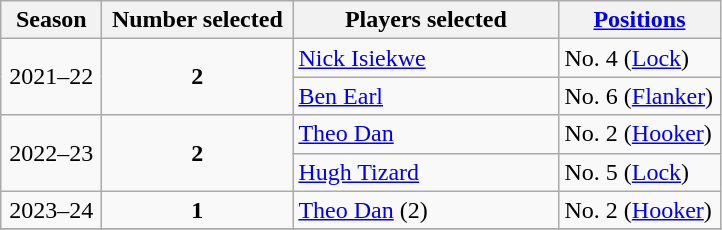<table class="wikitable sticky-header">
<tr>
<th width=60>Season</th>
<th width=120>Number selected</th>
<th width=170>Players selected</th>
<th width=100><a href='#'>Positions</a></th>
</tr>
<tr>
<td align=center rowspan=2>2021–22</td>
<td align=center rowspan=2><strong>2</strong></td>
<td> <a href='#'>Nick Isiekwe</a></td>
<td>No. 4 (<a href='#'>Lock</a>)</td>
</tr>
<tr>
<td> <a href='#'>Ben Earl</a></td>
<td>No. 6 (<a href='#'>Flanker</a>)</td>
</tr>
<tr>
<td align=center rowspan=2>2022–23</td>
<td align=center rowspan=2><strong>2</strong></td>
<td> <a href='#'>Theo Dan</a></td>
<td>No. 2 (<a href='#'>Hooker</a>)</td>
</tr>
<tr>
<td> <a href='#'>Hugh Tizard</a></td>
<td>No. 5 (<a href='#'>Lock</a>)</td>
</tr>
<tr>
<td align=center>2023–24</td>
<td align=center><strong>1</strong></td>
<td> <a href='#'>Theo Dan</a> (2)</td>
<td>No. 2 (<a href='#'>Hooker</a>)</td>
</tr>
<tr>
</tr>
</table>
